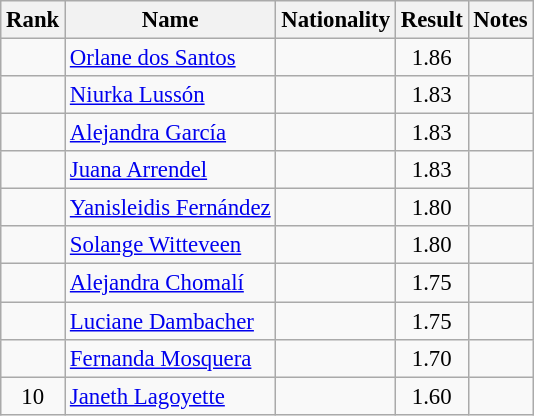<table class="wikitable sortable" style="text-align:center;font-size:95%">
<tr>
<th>Rank</th>
<th>Name</th>
<th>Nationality</th>
<th>Result</th>
<th>Notes</th>
</tr>
<tr>
<td></td>
<td align=left><a href='#'>Orlane dos Santos</a></td>
<td align=left></td>
<td>1.86</td>
<td></td>
</tr>
<tr>
<td></td>
<td align=left><a href='#'>Niurka Lussón</a></td>
<td align=left></td>
<td>1.83</td>
<td></td>
</tr>
<tr>
<td></td>
<td align=left><a href='#'>Alejandra García</a></td>
<td align=left></td>
<td>1.83</td>
<td></td>
</tr>
<tr>
<td></td>
<td align=left><a href='#'>Juana Arrendel</a></td>
<td align=left></td>
<td>1.83</td>
<td></td>
</tr>
<tr>
<td></td>
<td align=left><a href='#'>Yanisleidis Fernández</a></td>
<td align=left></td>
<td>1.80</td>
<td></td>
</tr>
<tr>
<td></td>
<td align=left><a href='#'>Solange Witteveen</a></td>
<td align=left></td>
<td>1.80</td>
<td></td>
</tr>
<tr>
<td></td>
<td align=left><a href='#'>Alejandra Chomalí</a></td>
<td align=left></td>
<td>1.75</td>
<td></td>
</tr>
<tr>
<td></td>
<td align=left><a href='#'>Luciane Dambacher</a></td>
<td align=left></td>
<td>1.75</td>
<td></td>
</tr>
<tr>
<td></td>
<td align=left><a href='#'>Fernanda Mosquera</a></td>
<td align=left></td>
<td>1.70</td>
<td></td>
</tr>
<tr>
<td>10</td>
<td align=left><a href='#'>Janeth Lagoyette</a></td>
<td align=left></td>
<td>1.60</td>
<td></td>
</tr>
</table>
